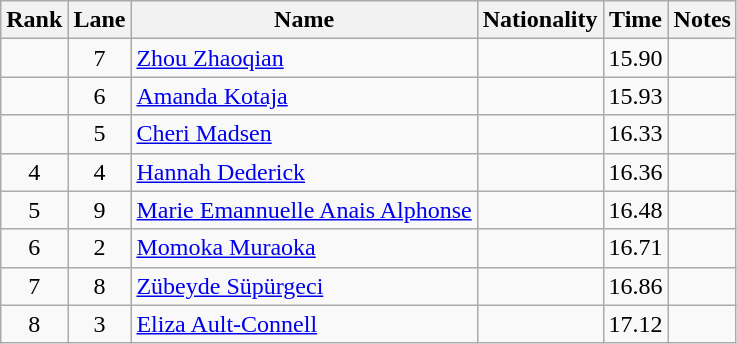<table class="wikitable sortable" style="text-align:center">
<tr>
<th>Rank</th>
<th>Lane</th>
<th>Name</th>
<th>Nationality</th>
<th>Time</th>
<th>Notes</th>
</tr>
<tr>
<td></td>
<td>7</td>
<td align="left"><a href='#'>Zhou Zhaoqian</a></td>
<td align="left"></td>
<td>15.90</td>
<td></td>
</tr>
<tr>
<td></td>
<td>6</td>
<td align="left"><a href='#'>Amanda Kotaja</a></td>
<td align="left"></td>
<td>15.93</td>
<td></td>
</tr>
<tr>
<td></td>
<td>5</td>
<td align="left"><a href='#'>Cheri Madsen</a></td>
<td align="left"></td>
<td>16.33</td>
<td></td>
</tr>
<tr>
<td>4</td>
<td>4</td>
<td align="left"><a href='#'>Hannah Dederick</a></td>
<td align="left"></td>
<td>16.36</td>
<td></td>
</tr>
<tr>
<td>5</td>
<td>9</td>
<td align="left"><a href='#'>Marie Emannuelle Anais Alphonse</a></td>
<td align="left"></td>
<td>16.48</td>
<td></td>
</tr>
<tr>
<td>6</td>
<td>2</td>
<td align="left"><a href='#'>Momoka Muraoka</a></td>
<td align="left"></td>
<td>16.71</td>
<td></td>
</tr>
<tr>
<td>7</td>
<td>8</td>
<td align="left"><a href='#'>Zübeyde Süpürgeci</a></td>
<td align="left"></td>
<td>16.86</td>
<td></td>
</tr>
<tr>
<td>8</td>
<td>3</td>
<td align="left"><a href='#'>Eliza Ault-Connell</a></td>
<td align="left"></td>
<td>17.12</td>
<td></td>
</tr>
</table>
